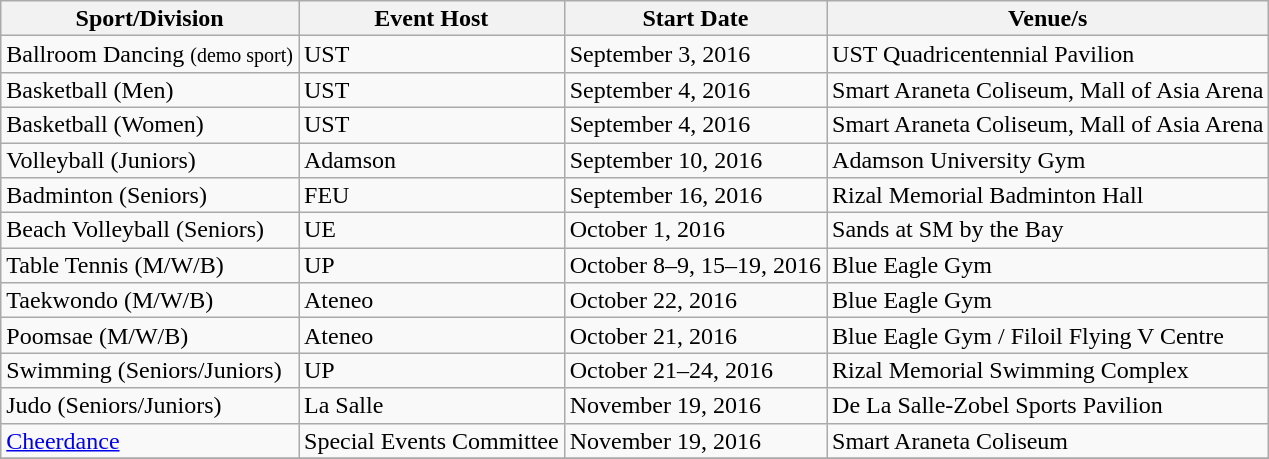<table class="wikitable" style="text-align:left; line-height:16px; width:auto;">
<tr>
<th>Sport/Division</th>
<th>Event Host</th>
<th>Start Date</th>
<th>Venue/s</th>
</tr>
<tr>
<td> Ballroom Dancing <small>(demo sport)</small></td>
<td>UST</td>
<td>September 3, 2016</td>
<td>UST Quadricentennial Pavilion</td>
</tr>
<tr>
<td> Basketball (Men)</td>
<td>UST</td>
<td>September 4, 2016</td>
<td>Smart Araneta Coliseum, Mall of Asia Arena</td>
</tr>
<tr>
<td> Basketball (Women)</td>
<td>UST</td>
<td>September 4, 2016</td>
<td>Smart Araneta Coliseum, Mall of Asia Arena</td>
</tr>
<tr>
<td> Volleyball (Juniors)</td>
<td>Adamson</td>
<td>September 10, 2016</td>
<td>Adamson University Gym</td>
</tr>
<tr>
<td> Badminton (Seniors)</td>
<td>FEU</td>
<td>September 16, 2016</td>
<td>Rizal Memorial Badminton Hall</td>
</tr>
<tr>
<td> Beach Volleyball (Seniors)</td>
<td>UE</td>
<td>October 1, 2016</td>
<td>Sands at SM by the Bay</td>
</tr>
<tr>
<td> Table Tennis (M/W/B)</td>
<td>UP</td>
<td>October 8–9, 15–19, 2016</td>
<td>Blue Eagle Gym</td>
</tr>
<tr>
<td> Taekwondo (M/W/B)</td>
<td>Ateneo</td>
<td>October 22, 2016</td>
<td>Blue Eagle Gym</td>
</tr>
<tr>
<td> Poomsae (M/W/B)</td>
<td>Ateneo</td>
<td>October 21, 2016</td>
<td>Blue Eagle Gym / Filoil Flying V Centre</td>
</tr>
<tr>
<td> Swimming (Seniors/Juniors)</td>
<td>UP</td>
<td>October 21–24, 2016</td>
<td>Rizal Memorial Swimming Complex</td>
</tr>
<tr>
<td> Judo (Seniors/Juniors)</td>
<td>La Salle</td>
<td>November 19, 2016</td>
<td>De La Salle-Zobel Sports Pavilion</td>
</tr>
<tr>
<td> <a href='#'>Cheerdance</a></td>
<td>Special Events Committee</td>
<td>November 19, 2016</td>
<td>Smart Araneta Coliseum</td>
</tr>
<tr>
</tr>
</table>
